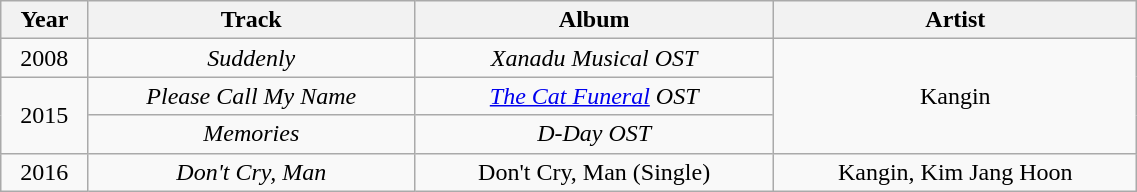<table class="wikitable" style="text-align:center" width=60%>
<tr>
<th>Year</th>
<th>Track</th>
<th>Album</th>
<th>Artist</th>
</tr>
<tr>
<td>2008</td>
<td><em>Suddenly</em></td>
<td><em>Xanadu Musical OST</em></td>
<td rowspan="3">Kangin</td>
</tr>
<tr>
<td rowspan="2">2015</td>
<td><em>Please Call My Name</em></td>
<td><em><a href='#'>The Cat Funeral</a> OST</em></td>
</tr>
<tr>
<td><em>Memories</em></td>
<td><em>D-Day OST</em></td>
</tr>
<tr>
<td>2016</td>
<td><em>Don't Cry, Man</em></td>
<td>Don't Cry, Man (Single)</td>
<td>Kangin, Kim Jang Hoon</td>
</tr>
</table>
